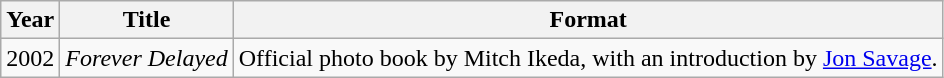<table class="wikitable">
<tr>
<th>Year</th>
<th>Title</th>
<th>Format</th>
</tr>
<tr>
<td>2002</td>
<td><em>Forever Delayed</em></td>
<td>Official photo book by Mitch Ikeda, with an introduction by <a href='#'>Jon Savage</a>.</td>
</tr>
</table>
